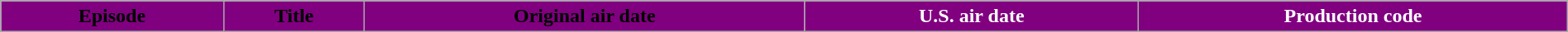<table class="wikitable plainrowheaders" style="width:100%;">
<tr>
<th style="background:purple;color:black">Episode</th>
<th style="background:purple;color:black">Title</th>
<th style="background:purple;color:black">Original air date</th>
<th style="background:purple;color:white">U.S. air date</th>
<th style="background:purple;color:white">Production code<br>
























</th>
</tr>
</table>
